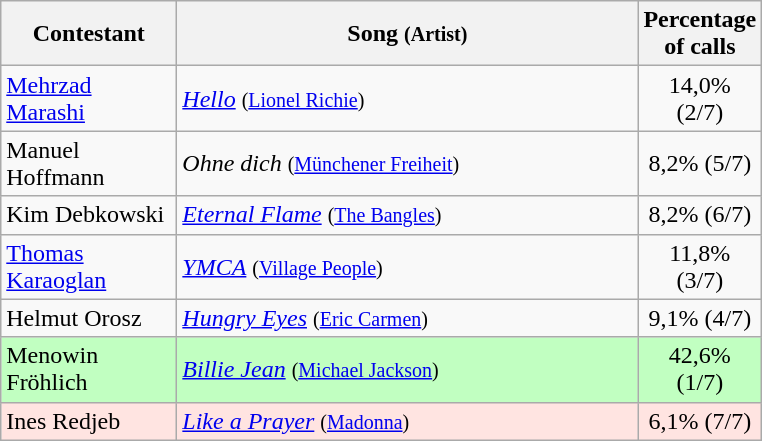<table class="wikitable">
<tr ">
<th style="width:110px;">Contestant</th>
<th style="width:300px;">Song <small>(Artist)</small></th>
<th style="width:28px;">Percentage of calls</th>
</tr>
<tr>
<td align="left"><a href='#'>Mehrzad Marashi</a></td>
<td align="left"><em><a href='#'>Hello</a></em> <small>(<a href='#'>Lionel Richie</a>)</small></td>
<td style="text-align:center;">14,0% (2/7)</td>
</tr>
<tr>
<td align="left">Manuel Hoffmann</td>
<td align="left"><em>Ohne dich</em> <small>(<a href='#'>Münchener Freiheit</a>)</small></td>
<td style="text-align:center;">8,2% (5/7)</td>
</tr>
<tr>
<td align="left">Kim Debkowski</td>
<td align="left"><em><a href='#'>Eternal Flame</a></em> <small>(<a href='#'>The Bangles</a>)</small></td>
<td style="text-align:center;">8,2% (6/7)</td>
</tr>
<tr>
<td align="left"><a href='#'>Thomas Karaoglan</a></td>
<td align="left"><em><a href='#'>YMCA</a></em> <small>(<a href='#'>Village People</a>)</small></td>
<td style="text-align:center;">11,8% (3/7)</td>
</tr>
<tr>
<td align="left">Helmut Orosz</td>
<td align="left"><em><a href='#'>Hungry Eyes</a></em> <small>(<a href='#'>Eric Carmen</a>)</small></td>
<td style="text-align:center;">9,1% (4/7)</td>
</tr>
<tr style="background:#c1ffc1;">
<td align="left">Menowin Fröhlich</td>
<td align="left"><em><a href='#'>Billie Jean</a></em> <small>(<a href='#'>Michael Jackson</a>)</small></td>
<td style="text-align:center;">42,6% (1/7)</td>
</tr>
<tr style="background:#ffe4e1;">
<td align="left">Ines Redjeb</td>
<td align="left"><em><a href='#'>Like a Prayer</a></em> <small>(<a href='#'>Madonna</a>)</small></td>
<td style="text-align:center;">6,1% (7/7)</td>
</tr>
</table>
